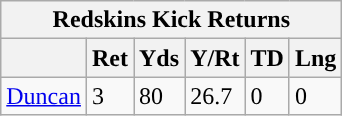<table class="wikitable">
<tr>
<th colspan="6">Redskins Kick Returns</th>
</tr>
<tr>
<th></th>
<th>Ret</th>
<th>Yds</th>
<th>Y/Rt</th>
<th>TD</th>
<th>Lng</th>
</tr>
<tr>
<td><a href='#'>Duncan</a></td>
<td>3</td>
<td>80</td>
<td>26.7</td>
<td>0</td>
<td>0</td>
</tr>
</table>
